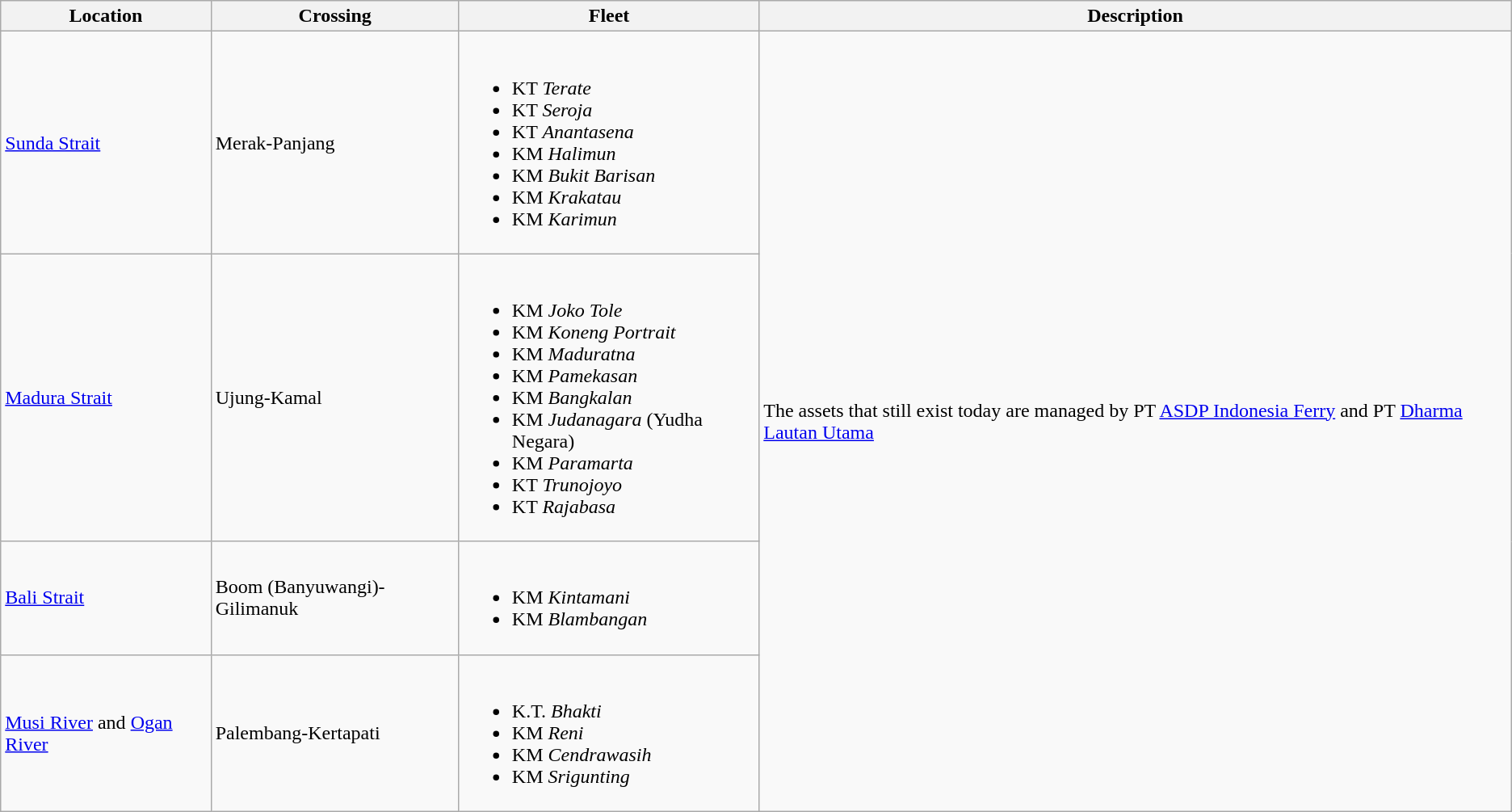<table class="wikitable">
<tr>
<th>Location</th>
<th>Crossing</th>
<th>Fleet</th>
<th>Description</th>
</tr>
<tr>
<td><a href='#'>Sunda Strait</a></td>
<td>Merak-Panjang</td>
<td><br><ul><li>KT <em>Terate</em></li><li>KT <em>Seroja</em></li><li>KT <em>Anantasena</em></li><li>KM <em>Halimun</em></li><li>KM <em>Bukit Barisan</em></li><li>KM <em>Krakatau</em></li><li>KM <em>Karimun</em></li></ul></td>
<td rowspan="4">The assets that still exist today are managed by PT <a href='#'>ASDP Indonesia Ferry</a> and PT <a href='#'>Dharma Lautan Utama</a></td>
</tr>
<tr>
<td><a href='#'>Madura Strait</a></td>
<td>Ujung-Kamal</td>
<td><br><ul><li>KM <em>Joko Tole</em></li><li>KM <em>Koneng Portrait</em></li><li>KM <em>Maduratna</em></li><li>KM <em>Pamekasan</em></li><li>KM <em>Bangkalan</em></li><li>KM <em>Judanagara</em> (Yudha Negara)</li><li>KM <em>Paramarta</em></li><li>KT <em>Trunojoyo</em></li><li>KT <em>Rajabasa</em></li></ul></td>
</tr>
<tr>
<td><a href='#'>Bali Strait</a></td>
<td>Boom (Banyuwangi)-Gilimanuk</td>
<td><br><ul><li>KM <em>Kintamani</em></li><li>KM <em>Blambangan</em></li></ul></td>
</tr>
<tr>
<td><a href='#'>Musi River</a> and <a href='#'>Ogan River</a></td>
<td>Palembang-Kertapati</td>
<td><br><ul><li>K.T. <em>Bhakti</em></li><li>KM <em>Reni</em></li><li>KM <em>Cendrawasih</em></li><li>KM <em>Srigunting</em></li></ul></td>
</tr>
</table>
